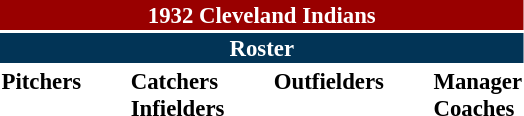<table class="toccolours" style="font-size: 95%;">
<tr>
<th colspan="10" style="background-color: #990000; color: white; text-align: center;">1932 Cleveland Indians</th>
</tr>
<tr>
<td colspan="10" style="background-color: #023456; color: white; text-align: center;"><strong>Roster</strong></td>
</tr>
<tr>
<td valign="top"><strong>Pitchers</strong><br>









</td>
<td width="25px"></td>
<td valign="top"><strong>Catchers</strong><br>


<strong>Infielders</strong>








</td>
<td width="25px"></td>
<td valign="top"><strong>Outfielders</strong><br>




</td>
<td width="25px"></td>
<td valign="top"><strong>Manager</strong><br>
<strong>Coaches</strong>

</td>
</tr>
</table>
